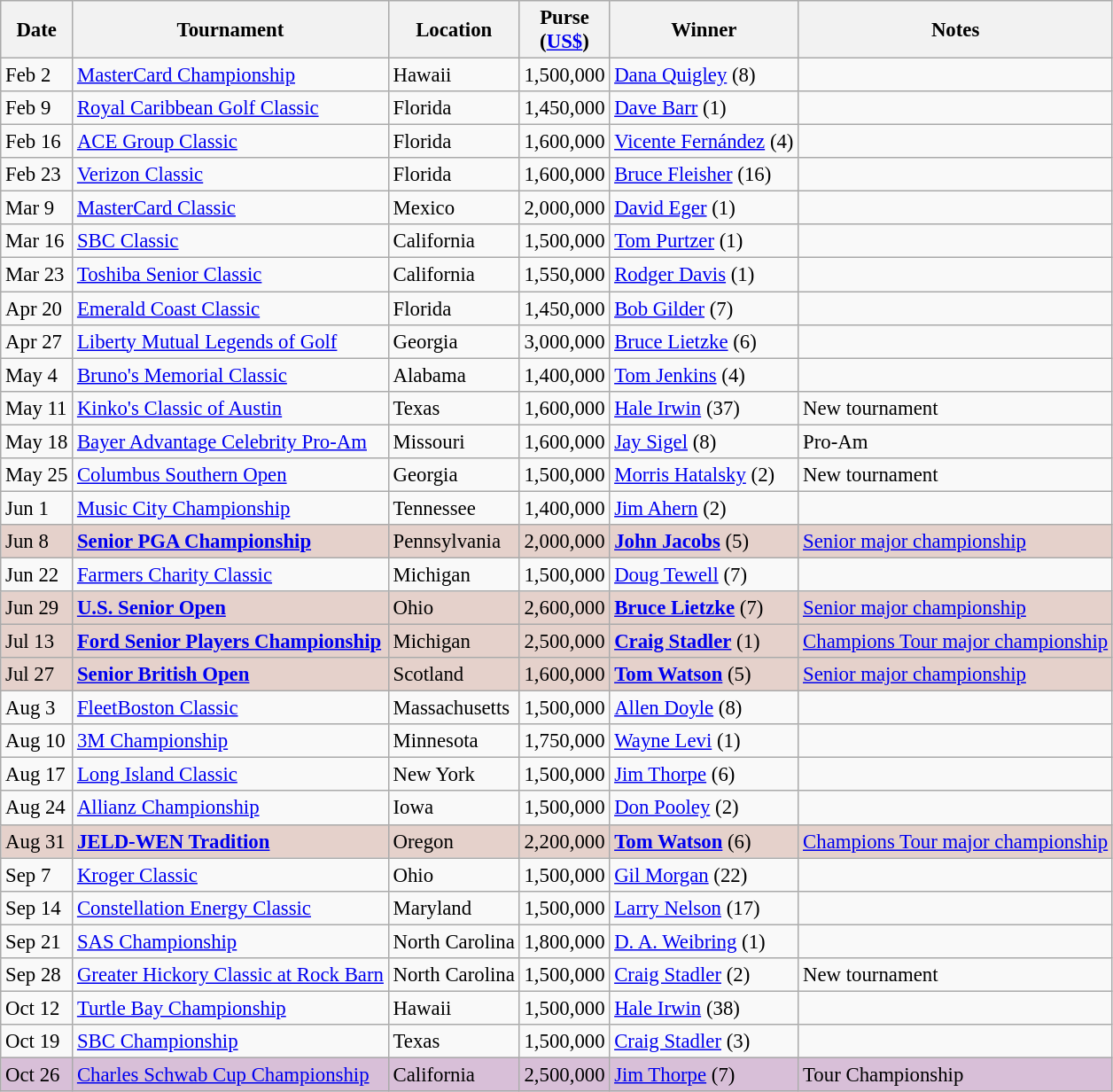<table class="wikitable" style="font-size:95%">
<tr>
<th>Date</th>
<th>Tournament</th>
<th>Location</th>
<th>Purse<br>(<a href='#'>US$</a>)</th>
<th>Winner</th>
<th>Notes</th>
</tr>
<tr>
<td>Feb 2</td>
<td><a href='#'>MasterCard Championship</a></td>
<td>Hawaii</td>
<td align=right>1,500,000</td>
<td> <a href='#'>Dana Quigley</a> (8)</td>
<td></td>
</tr>
<tr>
<td>Feb 9</td>
<td><a href='#'>Royal Caribbean Golf Classic</a></td>
<td>Florida</td>
<td align=right>1,450,000</td>
<td> <a href='#'>Dave Barr</a> (1)</td>
<td></td>
</tr>
<tr>
<td>Feb 16</td>
<td><a href='#'>ACE Group Classic</a></td>
<td>Florida</td>
<td align=right>1,600,000</td>
<td> <a href='#'>Vicente Fernández</a> (4)</td>
<td></td>
</tr>
<tr>
<td>Feb 23</td>
<td><a href='#'>Verizon Classic</a></td>
<td>Florida</td>
<td align=right>1,600,000</td>
<td> <a href='#'>Bruce Fleisher</a> (16)</td>
<td></td>
</tr>
<tr>
<td>Mar 9</td>
<td><a href='#'>MasterCard Classic</a></td>
<td>Mexico</td>
<td align=right>2,000,000</td>
<td> <a href='#'>David Eger</a> (1)</td>
<td></td>
</tr>
<tr>
<td>Mar 16</td>
<td><a href='#'>SBC Classic</a></td>
<td>California</td>
<td align=right>1,500,000</td>
<td> <a href='#'>Tom Purtzer</a> (1)</td>
<td></td>
</tr>
<tr>
<td>Mar 23</td>
<td><a href='#'>Toshiba Senior Classic</a></td>
<td>California</td>
<td align=right>1,550,000</td>
<td> <a href='#'>Rodger Davis</a> (1)</td>
<td></td>
</tr>
<tr>
<td>Apr 20</td>
<td><a href='#'>Emerald Coast Classic</a></td>
<td>Florida</td>
<td align=right>1,450,000</td>
<td> <a href='#'>Bob Gilder</a> (7)</td>
<td></td>
</tr>
<tr>
<td>Apr 27</td>
<td><a href='#'>Liberty Mutual Legends of Golf</a></td>
<td>Georgia</td>
<td align=right>3,000,000</td>
<td> <a href='#'>Bruce Lietzke</a> (6)</td>
<td></td>
</tr>
<tr>
<td>May 4</td>
<td><a href='#'>Bruno's Memorial Classic</a></td>
<td>Alabama</td>
<td align=right>1,400,000</td>
<td> <a href='#'>Tom Jenkins</a> (4)</td>
<td></td>
</tr>
<tr>
<td>May 11</td>
<td><a href='#'>Kinko's Classic of Austin</a></td>
<td>Texas</td>
<td align=right>1,600,000</td>
<td> <a href='#'>Hale Irwin</a> (37)</td>
<td>New tournament</td>
</tr>
<tr>
<td>May 18</td>
<td><a href='#'>Bayer Advantage Celebrity Pro-Am</a></td>
<td>Missouri</td>
<td align=right>1,600,000</td>
<td> <a href='#'>Jay Sigel</a> (8)</td>
<td>Pro-Am</td>
</tr>
<tr>
<td>May 25</td>
<td><a href='#'>Columbus Southern Open</a></td>
<td>Georgia</td>
<td align=right>1,500,000</td>
<td> <a href='#'>Morris Hatalsky</a> (2)</td>
<td>New tournament</td>
</tr>
<tr>
<td>Jun 1</td>
<td><a href='#'>Music City Championship</a></td>
<td>Tennessee</td>
<td align=right>1,400,000</td>
<td> <a href='#'>Jim Ahern</a> (2)</td>
<td></td>
</tr>
<tr style="background:#e5d1cb;">
<td>Jun 8</td>
<td><strong><a href='#'>Senior PGA Championship</a></strong></td>
<td>Pennsylvania</td>
<td align=right>2,000,000</td>
<td> <strong><a href='#'>John Jacobs</a></strong> (5)</td>
<td><a href='#'>Senior major championship</a></td>
</tr>
<tr>
<td>Jun 22</td>
<td><a href='#'>Farmers Charity Classic</a></td>
<td>Michigan</td>
<td align=right>1,500,000</td>
<td> <a href='#'>Doug Tewell</a> (7)</td>
<td></td>
</tr>
<tr style="background:#e5d1cb;">
<td>Jun 29</td>
<td><strong><a href='#'>U.S. Senior Open</a></strong></td>
<td>Ohio</td>
<td align=right>2,600,000</td>
<td> <strong><a href='#'>Bruce Lietzke</a></strong> (7)</td>
<td><a href='#'>Senior major championship</a></td>
</tr>
<tr style="background:#e5d1cb;">
<td>Jul 13</td>
<td><strong><a href='#'>Ford Senior Players Championship</a></strong></td>
<td>Michigan</td>
<td align=right>2,500,000</td>
<td> <strong><a href='#'>Craig Stadler</a></strong> (1)</td>
<td><a href='#'>Champions Tour major championship</a></td>
</tr>
<tr style="background:#e5d1cb;">
<td>Jul 27</td>
<td><strong><a href='#'>Senior British Open</a></strong></td>
<td>Scotland</td>
<td align=right>1,600,000</td>
<td> <strong><a href='#'>Tom Watson</a></strong> (5)</td>
<td><a href='#'>Senior major championship</a></td>
</tr>
<tr>
<td>Aug 3</td>
<td><a href='#'>FleetBoston Classic</a></td>
<td>Massachusetts</td>
<td align=right>1,500,000</td>
<td> <a href='#'>Allen Doyle</a> (8)</td>
<td></td>
</tr>
<tr>
<td>Aug 10</td>
<td><a href='#'>3M Championship</a></td>
<td>Minnesota</td>
<td align=right>1,750,000</td>
<td> <a href='#'>Wayne Levi</a> (1)</td>
<td></td>
</tr>
<tr>
<td>Aug 17</td>
<td><a href='#'>Long Island Classic</a></td>
<td>New York</td>
<td align=right>1,500,000</td>
<td> <a href='#'>Jim Thorpe</a> (6)</td>
<td></td>
</tr>
<tr>
<td>Aug 24</td>
<td><a href='#'>Allianz Championship</a></td>
<td>Iowa</td>
<td align=right>1,500,000</td>
<td> <a href='#'>Don Pooley</a> (2)</td>
<td></td>
</tr>
<tr style="background:#e5d1cb;">
<td>Aug 31</td>
<td><strong><a href='#'>JELD-WEN Tradition</a></strong></td>
<td>Oregon</td>
<td align=right>2,200,000</td>
<td> <strong><a href='#'>Tom Watson</a></strong> (6)</td>
<td><a href='#'>Champions Tour major championship</a></td>
</tr>
<tr>
<td>Sep 7</td>
<td><a href='#'>Kroger Classic</a></td>
<td>Ohio</td>
<td align=right>1,500,000</td>
<td> <a href='#'>Gil Morgan</a> (22)</td>
<td></td>
</tr>
<tr>
<td>Sep 14</td>
<td><a href='#'>Constellation Energy Classic</a></td>
<td>Maryland</td>
<td align=right>1,500,000</td>
<td> <a href='#'>Larry Nelson</a> (17)</td>
<td></td>
</tr>
<tr>
<td>Sep 21</td>
<td><a href='#'>SAS Championship</a></td>
<td>North Carolina</td>
<td align=right>1,800,000</td>
<td> <a href='#'>D. A. Weibring</a> (1)</td>
<td></td>
</tr>
<tr>
<td>Sep 28</td>
<td><a href='#'>Greater Hickory Classic at Rock Barn</a></td>
<td>North Carolina</td>
<td align=right>1,500,000</td>
<td> <a href='#'>Craig Stadler</a> (2)</td>
<td>New tournament</td>
</tr>
<tr>
<td>Oct 12</td>
<td><a href='#'>Turtle Bay Championship</a></td>
<td>Hawaii</td>
<td align=right>1,500,000</td>
<td> <a href='#'>Hale Irwin</a> (38)</td>
<td></td>
</tr>
<tr>
<td>Oct 19</td>
<td><a href='#'>SBC Championship</a></td>
<td>Texas</td>
<td align=right>1,500,000</td>
<td> <a href='#'>Craig Stadler</a> (3)</td>
<td></td>
</tr>
<tr style="background:thistle;">
<td>Oct 26</td>
<td><a href='#'>Charles Schwab Cup Championship</a></td>
<td>California</td>
<td align=right>2,500,000</td>
<td> <a href='#'>Jim Thorpe</a> (7)</td>
<td>Tour Championship</td>
</tr>
</table>
